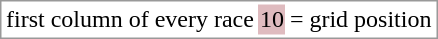<table border="0" style="border: 1px solid #999; background-color:#FFFFFF; text-align:center">
<tr>
<td>first column of every race</td>
<td style="background:#DFBBBF;">10</td>
<td>= grid position</td>
</tr>
</table>
